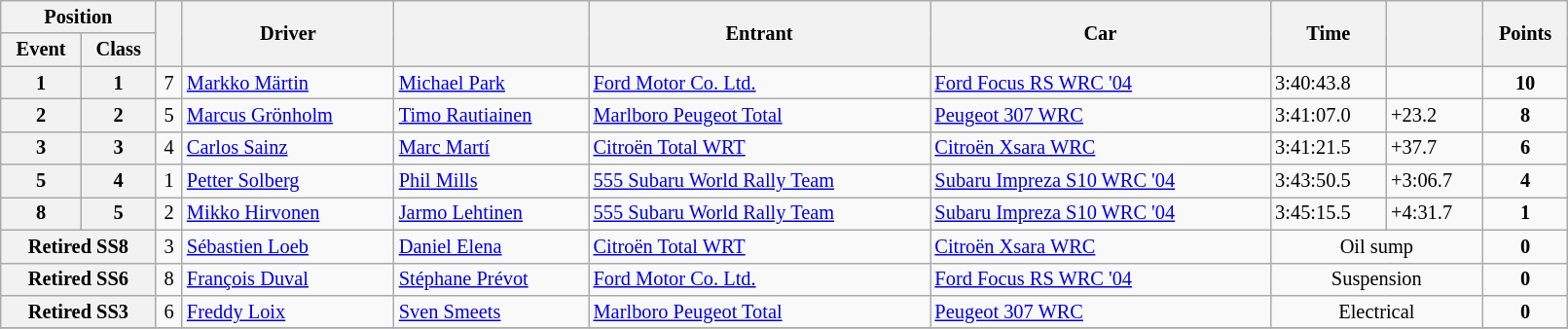<table class="wikitable" width=85% style="font-size: 85%;">
<tr>
<th colspan="2">Position</th>
<th rowspan="2"></th>
<th rowspan="2">Driver</th>
<th rowspan="2"></th>
<th rowspan="2">Entrant</th>
<th rowspan="2">Car</th>
<th rowspan="2">Time</th>
<th rowspan="2"></th>
<th rowspan="2">Points</th>
</tr>
<tr>
<th>Event</th>
<th>Class</th>
</tr>
<tr>
<th>1</th>
<th>1</th>
<td align="center">7</td>
<td> <a href='#'>Markko Märtin</a></td>
<td> <a href='#'>Michael Park</a></td>
<td> <a href='#'>Ford Motor Co. Ltd.</a></td>
<td><a href='#'>Ford Focus RS WRC '04</a></td>
<td>3:40:43.8</td>
<td></td>
<td align="center"><strong>10</strong></td>
</tr>
<tr>
<th>2</th>
<th>2</th>
<td align="center">5</td>
<td> <a href='#'>Marcus Grönholm</a></td>
<td> <a href='#'>Timo Rautiainen</a></td>
<td> <a href='#'>Marlboro Peugeot Total</a></td>
<td><a href='#'>Peugeot 307 WRC</a></td>
<td>3:41:07.0</td>
<td>+23.2</td>
<td align="center"><strong>8</strong></td>
</tr>
<tr>
<th>3</th>
<th>3</th>
<td align="center">4</td>
<td> <a href='#'>Carlos Sainz</a></td>
<td> <a href='#'>Marc Martí</a></td>
<td> <a href='#'>Citroën Total WRT</a></td>
<td><a href='#'>Citroën Xsara WRC</a></td>
<td>3:41:21.5</td>
<td>+37.7</td>
<td align="center"><strong>6</strong></td>
</tr>
<tr>
<th>5</th>
<th>4</th>
<td align="center">1</td>
<td> <a href='#'>Petter Solberg</a></td>
<td> <a href='#'>Phil Mills</a></td>
<td> <a href='#'>555 Subaru World Rally Team</a></td>
<td><a href='#'>Subaru Impreza S10 WRC '04</a></td>
<td>3:43:50.5</td>
<td>+3:06.7</td>
<td align="center"><strong>4</strong></td>
</tr>
<tr>
<th>8</th>
<th>5</th>
<td align="center">2</td>
<td> <a href='#'>Mikko Hirvonen</a></td>
<td> <a href='#'>Jarmo Lehtinen</a></td>
<td> <a href='#'>555 Subaru World Rally Team</a></td>
<td><a href='#'>Subaru Impreza S10 WRC '04</a></td>
<td>3:45:15.5</td>
<td>+4:31.7</td>
<td align="center"><strong>1</strong></td>
</tr>
<tr>
<th colspan="2">Retired SS8</th>
<td align="center">3</td>
<td> <a href='#'>Sébastien Loeb</a></td>
<td> <a href='#'>Daniel Elena</a></td>
<td> <a href='#'>Citroën Total WRT</a></td>
<td><a href='#'>Citroën Xsara WRC</a></td>
<td align="center" colspan="2">Oil sump</td>
<td align="center"><strong>0</strong></td>
</tr>
<tr>
<th colspan="2">Retired SS6</th>
<td align="center">8</td>
<td> <a href='#'>François Duval</a></td>
<td> <a href='#'>Stéphane Prévot</a></td>
<td> <a href='#'>Ford Motor Co. Ltd.</a></td>
<td><a href='#'>Ford Focus RS WRC '04</a></td>
<td align="center" colspan="2">Suspension</td>
<td align="center"><strong>0</strong></td>
</tr>
<tr>
<th colspan="2">Retired SS3</th>
<td align="center">6</td>
<td> <a href='#'>Freddy Loix</a></td>
<td> <a href='#'>Sven Smeets</a></td>
<td> <a href='#'>Marlboro Peugeot Total</a></td>
<td><a href='#'>Peugeot 307 WRC</a></td>
<td align="center" colspan="2">Electrical</td>
<td align="center"><strong>0</strong></td>
</tr>
<tr>
</tr>
</table>
